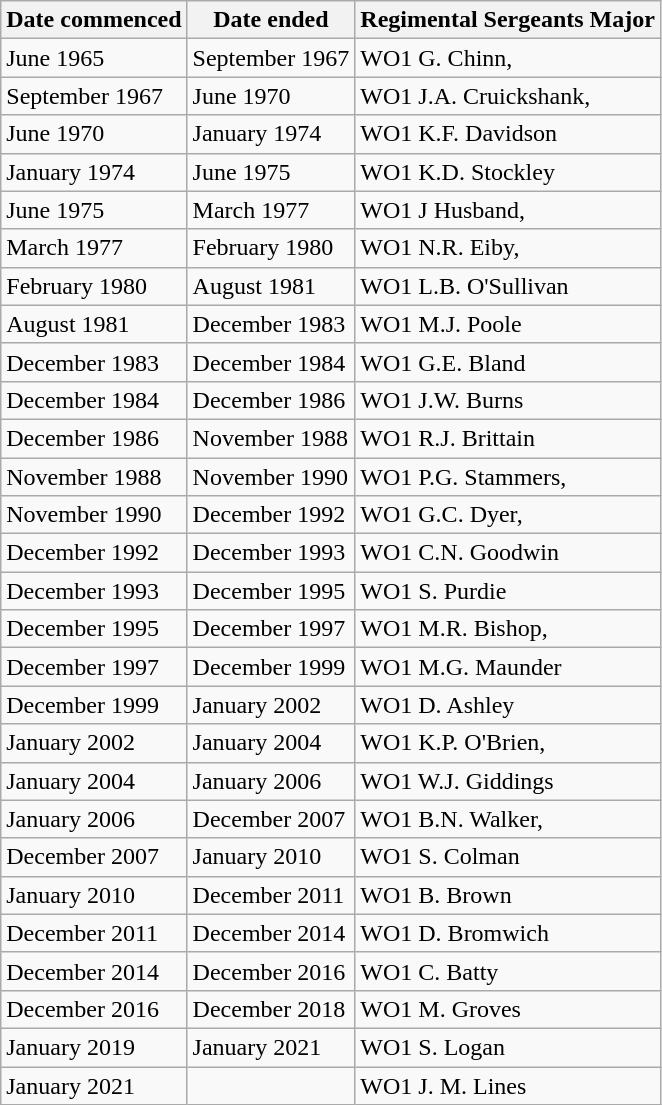<table class="wikitable">
<tr>
<th>Date commenced</th>
<th>Date ended</th>
<th>Regimental Sergeants Major</th>
</tr>
<tr>
<td>June 1965</td>
<td>September 1967</td>
<td>WO1 G. Chinn, </td>
</tr>
<tr>
<td>September 1967</td>
<td>June 1970</td>
<td>WO1 J.A. Cruickshank, </td>
</tr>
<tr>
<td>June 1970</td>
<td>January 1974</td>
<td>WO1 K.F. Davidson</td>
</tr>
<tr>
<td>January 1974</td>
<td>June 1975</td>
<td>WO1 K.D. Stockley</td>
</tr>
<tr>
<td>June 1975</td>
<td>March 1977</td>
<td>WO1 J Husband, </td>
</tr>
<tr>
<td>March 1977</td>
<td>February 1980</td>
<td>WO1 N.R. Eiby, </td>
</tr>
<tr>
<td>February 1980</td>
<td>August 1981</td>
<td>WO1 L.B. O'Sullivan</td>
</tr>
<tr>
<td>August 1981</td>
<td>December 1983</td>
<td>WO1 M.J. Poole</td>
</tr>
<tr>
<td>December 1983</td>
<td>December 1984</td>
<td>WO1 G.E. Bland</td>
</tr>
<tr>
<td>December 1984</td>
<td>December 1986</td>
<td>WO1 J.W. Burns </td>
</tr>
<tr>
<td>December 1986</td>
<td>November 1988</td>
<td>WO1 R.J. Brittain</td>
</tr>
<tr>
<td>November 1988</td>
<td>November 1990</td>
<td>WO1 P.G. Stammers, </td>
</tr>
<tr>
<td>November 1990</td>
<td>December 1992</td>
<td>WO1 G.C. Dyer, </td>
</tr>
<tr>
<td>December 1992</td>
<td>December 1993</td>
<td>WO1 C.N. Goodwin</td>
</tr>
<tr>
<td>December 1993</td>
<td>December 1995</td>
<td>WO1 S. Purdie </td>
</tr>
<tr>
<td>December 1995</td>
<td>December 1997</td>
<td>WO1 M.R. Bishop, </td>
</tr>
<tr>
<td>December 1997</td>
<td>December 1999</td>
<td>WO1 M.G. Maunder</td>
</tr>
<tr>
<td>December 1999</td>
<td>January 2002</td>
<td>WO1 D. Ashley </td>
</tr>
<tr>
<td>January 2002</td>
<td>January 2004</td>
<td>WO1 K.P. O'Brien, </td>
</tr>
<tr>
<td>January 2004</td>
<td>January 2006</td>
<td>WO1 W.J. Giddings</td>
</tr>
<tr>
<td>January 2006</td>
<td>December 2007</td>
<td>WO1 B.N. Walker, </td>
</tr>
<tr>
<td>December 2007</td>
<td>January 2010</td>
<td>WO1 S. Colman </td>
</tr>
<tr>
<td>January 2010</td>
<td>December 2011</td>
<td>WO1 B. Brown </td>
</tr>
<tr>
<td>December 2011</td>
<td>December 2014</td>
<td>WO1 D. Bromwich </td>
</tr>
<tr>
<td>December 2014</td>
<td>December 2016</td>
<td>WO1 C. Batty </td>
</tr>
<tr>
<td>December 2016</td>
<td>December 2018</td>
<td>WO1 M. Groves</td>
</tr>
<tr>
<td>January 2019</td>
<td>January 2021</td>
<td>WO1 S. Logan</td>
</tr>
<tr>
<td>January 2021</td>
<td></td>
<td>WO1 J. M. Lines </td>
</tr>
</table>
